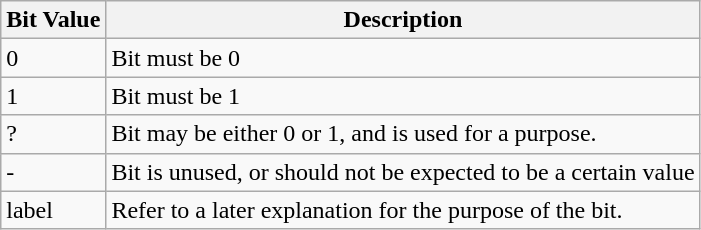<table class="wikitable sortable">
<tr>
<th>Bit Value</th>
<th>Description</th>
</tr>
<tr>
<td>0</td>
<td>Bit must be 0</td>
</tr>
<tr>
<td>1</td>
<td>Bit must be 1</td>
</tr>
<tr>
<td>?</td>
<td>Bit may be either 0 or 1, and is used for a purpose.</td>
</tr>
<tr>
<td>-</td>
<td>Bit is unused, or should not be expected to be a certain value</td>
</tr>
<tr>
<td>label</td>
<td>Refer to a later explanation for the purpose of the bit.</td>
</tr>
</table>
